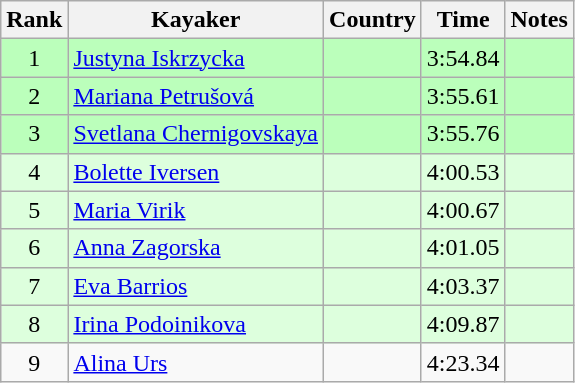<table class="wikitable" style="text-align:center">
<tr>
<th>Rank</th>
<th>Kayaker</th>
<th>Country</th>
<th>Time</th>
<th>Notes</th>
</tr>
<tr bgcolor=bbffbb>
<td>1</td>
<td align="left"><a href='#'>Justyna Iskrzycka</a></td>
<td align="left"></td>
<td>3:54.84</td>
<td></td>
</tr>
<tr bgcolor=bbffbb>
<td>2</td>
<td align="left"><a href='#'>Mariana Petrušová</a></td>
<td align="left"></td>
<td>3:55.61</td>
<td></td>
</tr>
<tr bgcolor=bbffbb>
<td>3</td>
<td align="left"><a href='#'>Svetlana Chernigovskaya</a></td>
<td align="left"></td>
<td>3:55.76</td>
<td></td>
</tr>
<tr bgcolor=ddffdd>
<td>4</td>
<td align="left"><a href='#'>Bolette Iversen</a></td>
<td align="left"></td>
<td>4:00.53</td>
<td></td>
</tr>
<tr bgcolor=ddffdd>
<td>5</td>
<td align="left"><a href='#'>Maria Virik</a></td>
<td align="left"></td>
<td>4:00.67</td>
<td></td>
</tr>
<tr bgcolor=ddffdd>
<td>6</td>
<td align="left"><a href='#'>Anna Zagorska</a></td>
<td align="left"></td>
<td>4:01.05</td>
<td></td>
</tr>
<tr bgcolor=ddffdd>
<td>7</td>
<td align="left"><a href='#'>Eva Barrios</a></td>
<td align="left"></td>
<td>4:03.37</td>
<td></td>
</tr>
<tr bgcolor=ddffdd>
<td>8</td>
<td align="left"><a href='#'>Irina Podoinikova</a></td>
<td align="left"></td>
<td>4:09.87</td>
<td></td>
</tr>
<tr>
<td>9</td>
<td align="left"><a href='#'>Alina Urs</a></td>
<td align="left"></td>
<td>4:23.34</td>
<td></td>
</tr>
</table>
